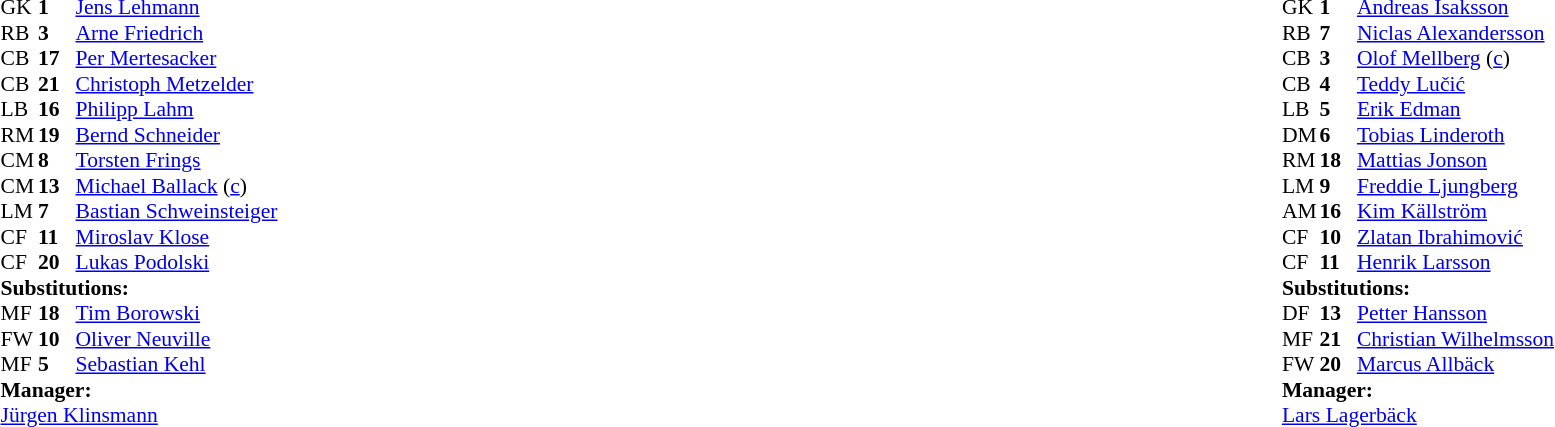<table width="100%">
<tr>
<td valign="top" width="40%"><br><table style="font-size: 90%" cellspacing="0" cellpadding="0">
<tr>
<th width="25"></th>
<th width="25"></th>
</tr>
<tr>
<td>GK</td>
<td><strong>1</strong></td>
<td><a href='#'>Jens Lehmann</a></td>
</tr>
<tr>
<td>RB</td>
<td><strong>3</strong></td>
<td><a href='#'>Arne Friedrich</a></td>
</tr>
<tr>
<td>CB</td>
<td><strong>17</strong></td>
<td><a href='#'>Per Mertesacker</a></td>
</tr>
<tr>
<td>CB</td>
<td><strong>21</strong></td>
<td><a href='#'>Christoph Metzelder</a></td>
</tr>
<tr>
<td>LB</td>
<td><strong>16</strong></td>
<td><a href='#'>Philipp Lahm</a></td>
</tr>
<tr>
<td>RM</td>
<td><strong>19</strong></td>
<td><a href='#'>Bernd Schneider</a></td>
</tr>
<tr>
<td>CM</td>
<td><strong>8</strong></td>
<td><a href='#'>Torsten Frings</a></td>
<td></td>
<td></td>
</tr>
<tr>
<td>CM</td>
<td><strong>13</strong></td>
<td><a href='#'>Michael Ballack</a>  (<a href='#'>c</a>)</td>
</tr>
<tr>
<td>LM</td>
<td><strong>7</strong></td>
<td><a href='#'>Bastian Schweinsteiger</a></td>
<td></td>
<td></td>
</tr>
<tr>
<td>CF</td>
<td><strong>11</strong></td>
<td><a href='#'>Miroslav Klose</a></td>
</tr>
<tr>
<td>CF</td>
<td><strong>20</strong></td>
<td><a href='#'>Lukas Podolski</a></td>
<td></td>
<td></td>
</tr>
<tr>
<td colspan=3><strong>Substitutions:</strong></td>
</tr>
<tr>
<td>MF</td>
<td><strong>18</strong></td>
<td><a href='#'>Tim Borowski</a></td>
<td></td>
<td></td>
</tr>
<tr>
<td>FW</td>
<td><strong>10</strong></td>
<td><a href='#'>Oliver Neuville</a></td>
<td></td>
<td></td>
</tr>
<tr>
<td>MF</td>
<td><strong>5</strong></td>
<td><a href='#'>Sebastian Kehl</a></td>
<td></td>
<td></td>
</tr>
<tr>
<td colspan=3><strong>Manager:</strong></td>
</tr>
<tr>
<td colspan="4"><a href='#'>Jürgen Klinsmann</a></td>
</tr>
</table>
</td>
<td valign="top"></td>
<td valign="top" width="50%"><br><table style="font-size: 90%" cellspacing="0" cellpadding="0" align="center">
<tr>
<th width="25"></th>
<th width="25"></th>
</tr>
<tr>
<td>GK</td>
<td><strong>1</strong></td>
<td><a href='#'>Andreas Isaksson</a></td>
</tr>
<tr>
<td>RB</td>
<td><strong>7</strong></td>
<td><a href='#'>Niclas Alexandersson</a></td>
</tr>
<tr>
<td>CB</td>
<td><strong>3</strong></td>
<td><a href='#'>Olof Mellberg</a> (<a href='#'>c</a>)</td>
</tr>
<tr>
<td>CB</td>
<td><strong>4</strong></td>
<td><a href='#'>Teddy Lučić</a></td>
<td></td>
</tr>
<tr>
<td>LB</td>
<td><strong>5</strong></td>
<td><a href='#'>Erik Edman</a></td>
</tr>
<tr>
<td>DM</td>
<td><strong>6</strong></td>
<td><a href='#'>Tobias Linderoth</a></td>
</tr>
<tr>
<td>RM</td>
<td><strong>18</strong></td>
<td><a href='#'>Mattias Jonson</a></td>
<td></td>
<td></td>
</tr>
<tr>
<td>LM</td>
<td><strong>9</strong></td>
<td><a href='#'>Freddie Ljungberg</a></td>
</tr>
<tr>
<td>AM</td>
<td><strong>16</strong></td>
<td><a href='#'>Kim Källström</a></td>
<td></td>
<td></td>
</tr>
<tr>
<td>CF</td>
<td><strong>10</strong></td>
<td><a href='#'>Zlatan Ibrahimović</a></td>
<td></td>
<td></td>
</tr>
<tr>
<td>CF</td>
<td><strong>11</strong></td>
<td><a href='#'>Henrik Larsson</a></td>
</tr>
<tr>
<td colspan=3><strong>Substitutions:</strong></td>
</tr>
<tr>
<td>DF</td>
<td><strong>13</strong></td>
<td><a href='#'>Petter Hansson</a></td>
<td></td>
<td></td>
</tr>
<tr>
<td>MF</td>
<td><strong>21</strong></td>
<td><a href='#'>Christian Wilhelmsson</a></td>
<td></td>
<td></td>
</tr>
<tr>
<td>FW</td>
<td><strong>20</strong></td>
<td><a href='#'>Marcus Allbäck</a></td>
<td></td>
<td></td>
</tr>
<tr>
<td colspan=3><strong>Manager:</strong></td>
</tr>
<tr>
<td colspan="4"><a href='#'>Lars Lagerbäck</a></td>
</tr>
</table>
</td>
</tr>
</table>
